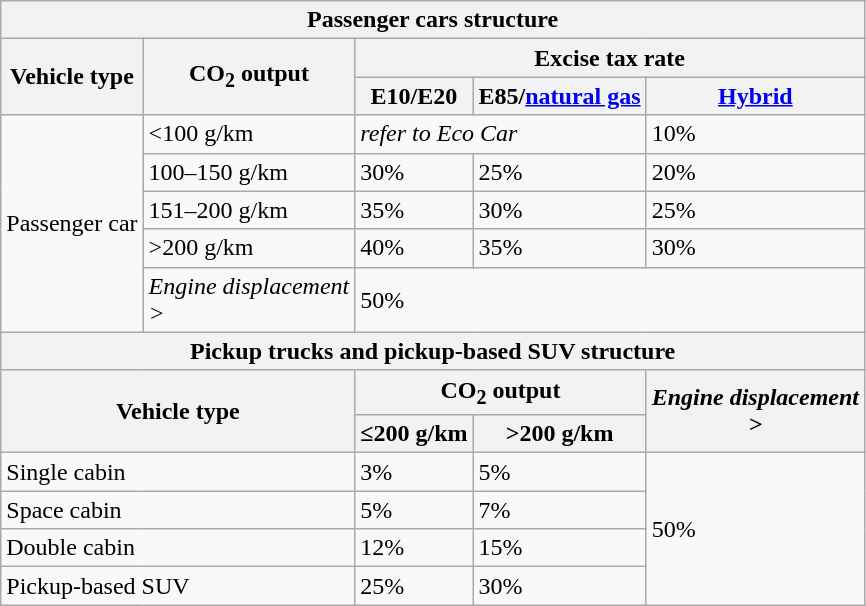<table class="wikitable">
<tr>
<th colspan="5">Passenger cars structure</th>
</tr>
<tr>
<th rowspan="2">Vehicle type</th>
<th rowspan="2">CO<sub>2</sub> output</th>
<th colspan="3">Excise tax rate</th>
</tr>
<tr>
<th>E10/E20</th>
<th>E85/<a href='#'>natural gas</a></th>
<th><a href='#'>Hybrid</a></th>
</tr>
<tr>
<td rowspan="5">Passenger car</td>
<td><100 g/km</td>
<td colspan="2"><em>refer to Eco Car</em></td>
<td>10%</td>
</tr>
<tr>
<td>100–150 g/km</td>
<td>30%</td>
<td>25%</td>
<td>20%</td>
</tr>
<tr>
<td>151–200 g/km</td>
<td>35%</td>
<td>30%</td>
<td>25%</td>
</tr>
<tr>
<td>>200 g/km</td>
<td>40%</td>
<td>35%</td>
<td>30%</td>
</tr>
<tr>
<td><em>Engine displacement</em><br><em>></em></td>
<td colspan="3">50%</td>
</tr>
<tr>
<th colspan="5">Pickup trucks and pickup-based SUV structure</th>
</tr>
<tr>
<th colspan="2" rowspan="2">Vehicle type</th>
<th colspan="2">CO<sub>2</sub> output</th>
<th rowspan="2"><em>Engine displacement</em><br><em>></em></th>
</tr>
<tr>
<th>≤200 g/km</th>
<th>>200 g/km</th>
</tr>
<tr>
<td colspan="2">Single cabin</td>
<td>3%</td>
<td>5%</td>
<td rowspan="4">50%</td>
</tr>
<tr>
<td colspan="2">Space cabin</td>
<td>5%</td>
<td>7%</td>
</tr>
<tr>
<td colspan="2">Double cabin</td>
<td>12%</td>
<td>15%</td>
</tr>
<tr>
<td colspan="2">Pickup-based SUV</td>
<td>25%</td>
<td>30%</td>
</tr>
</table>
